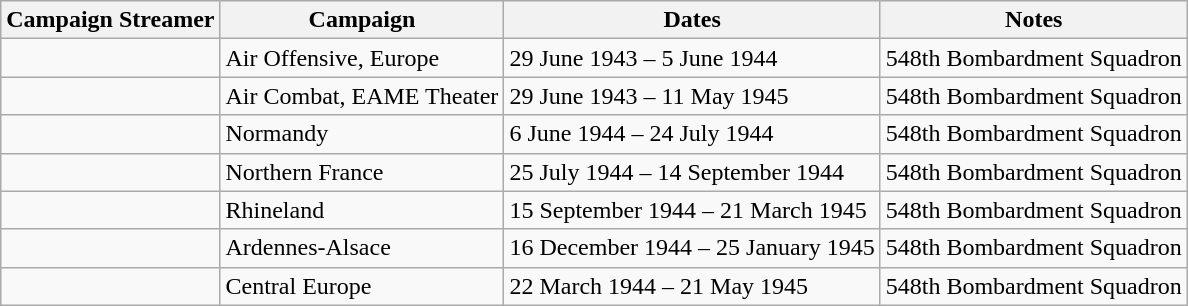<table class="wikitable">
<tr style="background:#efefef;">
<th>Campaign Streamer</th>
<th>Campaign</th>
<th>Dates</th>
<th>Notes</th>
</tr>
<tr>
<td></td>
<td>Air Offensive, Europe</td>
<td>29 June 1943 – 5 June 1944</td>
<td>548th Bombardment Squadron</td>
</tr>
<tr>
<td></td>
<td>Air Combat, EAME Theater</td>
<td>29 June 1943 – 11 May 1945</td>
<td>548th Bombardment Squadron</td>
</tr>
<tr>
<td></td>
<td>Normandy</td>
<td>6 June 1944 – 24 July 1944</td>
<td>548th Bombardment Squadron</td>
</tr>
<tr>
<td></td>
<td>Northern France</td>
<td>25 July 1944 – 14 September 1944</td>
<td>548th Bombardment Squadron</td>
</tr>
<tr>
<td></td>
<td>Rhineland</td>
<td>15 September 1944 – 21 March 1945</td>
<td>548th Bombardment Squadron</td>
</tr>
<tr>
<td></td>
<td>Ardennes-Alsace</td>
<td>16 December 1944 – 25 January 1945</td>
<td>548th Bombardment Squadron</td>
</tr>
<tr>
<td></td>
<td>Central Europe</td>
<td>22 March 1944 – 21 May 1945</td>
<td>548th Bombardment Squadron</td>
</tr>
</table>
